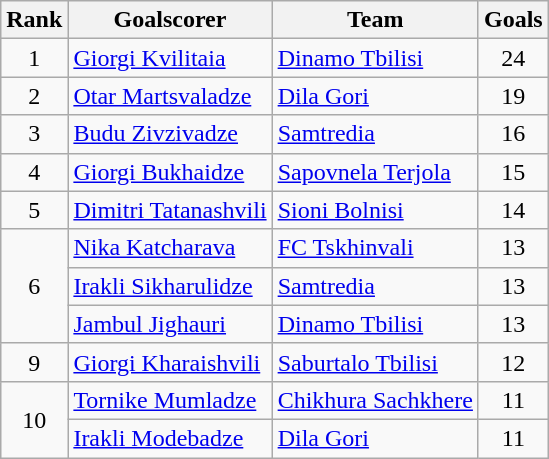<table class="wikitable">
<tr>
<th>Rank</th>
<th>Goalscorer</th>
<th>Team</th>
<th>Goals</th>
</tr>
<tr>
<td align="center">1</td>
<td> <a href='#'>Giorgi Kvilitaia</a></td>
<td><a href='#'>Dinamo Tbilisi</a></td>
<td align="center">24</td>
</tr>
<tr>
<td align="center">2</td>
<td> <a href='#'>Otar Martsvaladze</a></td>
<td><a href='#'>Dila Gori</a></td>
<td align="center">19</td>
</tr>
<tr>
<td align="center">3</td>
<td> <a href='#'>Budu Zivzivadze</a></td>
<td><a href='#'>Samtredia</a></td>
<td align="center">16</td>
</tr>
<tr>
<td align="center">4</td>
<td> <a href='#'>Giorgi Bukhaidze</a></td>
<td><a href='#'>Sapovnela Terjola</a></td>
<td align="center">15</td>
</tr>
<tr>
<td align="center">5</td>
<td> <a href='#'>Dimitri Tatanashvili</a></td>
<td><a href='#'>Sioni Bolnisi</a></td>
<td align="center">14</td>
</tr>
<tr>
<td rowspan=3 align="center">6</td>
<td> <a href='#'>Nika Katcharava</a></td>
<td><a href='#'>FC Tskhinvali</a></td>
<td align="center">13</td>
</tr>
<tr>
<td> <a href='#'>Irakli Sikharulidze</a></td>
<td><a href='#'>Samtredia</a></td>
<td align="center">13</td>
</tr>
<tr>
<td> <a href='#'>Jambul Jighauri</a></td>
<td><a href='#'>Dinamo Tbilisi</a></td>
<td align="center">13</td>
</tr>
<tr>
<td align="center">9</td>
<td> <a href='#'>Giorgi Kharaishvili</a></td>
<td><a href='#'>Saburtalo Tbilisi</a></td>
<td align="center">12</td>
</tr>
<tr>
<td rowspan=2 align="center">10</td>
<td> <a href='#'>Tornike Mumladze</a></td>
<td><a href='#'>Chikhura Sachkhere</a></td>
<td align="center">11</td>
</tr>
<tr>
<td> <a href='#'>Irakli Modebadze</a></td>
<td><a href='#'>Dila Gori</a></td>
<td align="center">11</td>
</tr>
</table>
